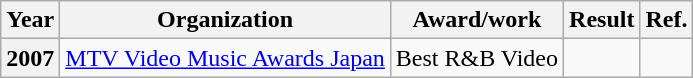<table class="wikitable">
<tr>
<th>Year</th>
<th>Organization</th>
<th>Award/work</th>
<th>Result</th>
<th>Ref.</th>
</tr>
<tr>
<th scope="row">2007</th>
<td><a href='#'>MTV Video Music Awards Japan</a></td>
<td>Best R&B Video</td>
<td></td>
<td align="center"></td>
</tr>
</table>
